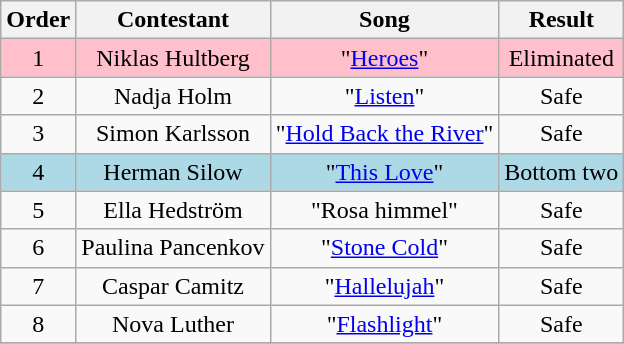<table class="wikitable plainrowheaders" style="text-align:center;">
<tr>
<th scope="col">Order</th>
<th scope="col">Contestant</th>
<th scope="col">Song</th>
<th scope="col">Result</th>
</tr>
<tr style="background:pink;">
<td>1</td>
<td scope="row">Niklas Hultberg</td>
<td>"<a href='#'>Heroes</a>"</td>
<td>Eliminated</td>
</tr>
<tr>
<td>2</td>
<td scope="row">Nadja Holm</td>
<td>"<a href='#'>Listen</a>"</td>
<td>Safe</td>
</tr>
<tr>
<td>3</td>
<td scope="row">Simon Karlsson</td>
<td>"<a href='#'>Hold Back the River</a>"</td>
<td>Safe</td>
</tr>
<tr style="background:lightblue;">
<td>4</td>
<td scope="row">Herman Silow</td>
<td>"<a href='#'>This Love</a>"</td>
<td>Bottom two</td>
</tr>
<tr>
<td>5</td>
<td scope="row">Ella Hedström</td>
<td>"Rosa himmel"</td>
<td>Safe</td>
</tr>
<tr>
<td>6</td>
<td scope="row">Paulina Pancenkov</td>
<td>"<a href='#'>Stone Cold</a>"</td>
<td>Safe</td>
</tr>
<tr>
<td>7</td>
<td scope="row">Caspar Camitz</td>
<td>"<a href='#'>Hallelujah</a>"</td>
<td>Safe</td>
</tr>
<tr>
<td>8</td>
<td scope="row">Nova Luther</td>
<td>"<a href='#'>Flashlight</a>"</td>
<td>Safe</td>
</tr>
<tr>
</tr>
</table>
